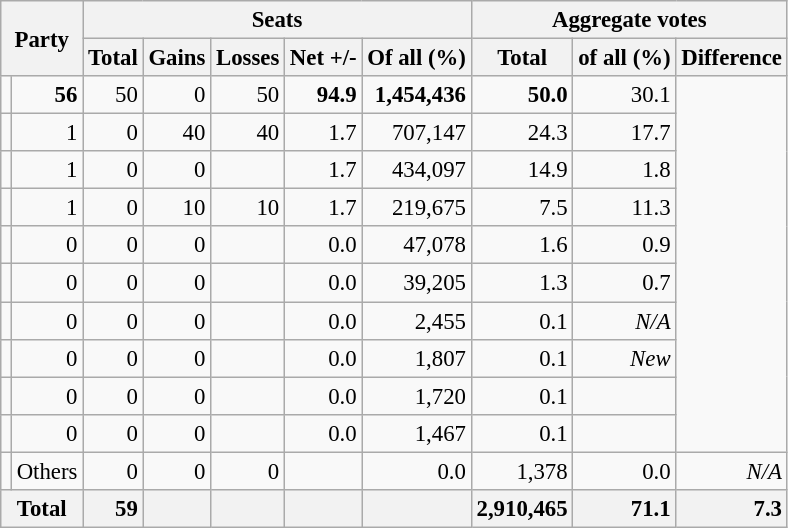<table class="wikitable sortable" style="text-align:right; font-size:95%;">
<tr>
<th colspan="2" rowspan="2">Party</th>
<th colspan="5">Seats</th>
<th colspan="3">Aggregate votes</th>
</tr>
<tr>
<th>Total</th>
<th>Gains</th>
<th>Losses</th>
<th>Net +/-</th>
<th>Of all (%)</th>
<th>Total</th>
<th>of all (%)</th>
<th>Difference</th>
</tr>
<tr>
<td></td>
<td><strong>56</strong></td>
<td>50</td>
<td>0</td>
<td>50</td>
<td><strong>94.9</strong></td>
<td><strong>1,454,436</strong></td>
<td><strong>50.0</strong></td>
<td>30.1</td>
</tr>
<tr>
<td></td>
<td>1</td>
<td>0</td>
<td>40</td>
<td>40</td>
<td>1.7</td>
<td>707,147</td>
<td>24.3</td>
<td>17.7</td>
</tr>
<tr>
<td></td>
<td>1</td>
<td>0</td>
<td>0</td>
<td></td>
<td>1.7</td>
<td>434,097</td>
<td>14.9</td>
<td>1.8</td>
</tr>
<tr>
<td></td>
<td>1</td>
<td>0</td>
<td>10</td>
<td>10</td>
<td>1.7</td>
<td>219,675</td>
<td>7.5</td>
<td>11.3</td>
</tr>
<tr>
<td></td>
<td>0</td>
<td>0</td>
<td>0</td>
<td></td>
<td>0.0</td>
<td>47,078</td>
<td>1.6</td>
<td>0.9</td>
</tr>
<tr>
<td></td>
<td>0</td>
<td>0</td>
<td>0</td>
<td></td>
<td>0.0</td>
<td>39,205</td>
<td>1.3</td>
<td>0.7</td>
</tr>
<tr>
<td></td>
<td>0</td>
<td>0</td>
<td>0</td>
<td></td>
<td>0.0</td>
<td>2,455</td>
<td>0.1</td>
<td><em>N/A</em></td>
</tr>
<tr>
<td></td>
<td>0</td>
<td>0</td>
<td>0</td>
<td></td>
<td>0.0</td>
<td>1,807</td>
<td>0.1</td>
<td><em>New</em></td>
</tr>
<tr>
<td></td>
<td>0</td>
<td>0</td>
<td>0</td>
<td></td>
<td>0.0</td>
<td>1,720</td>
<td>0.1</td>
<td></td>
</tr>
<tr>
<td></td>
<td>0</td>
<td>0</td>
<td>0</td>
<td></td>
<td>0.0</td>
<td>1,467</td>
<td>0.1</td>
<td></td>
</tr>
<tr>
<td></td>
<td align=left>Others</td>
<td>0</td>
<td>0</td>
<td>0</td>
<td></td>
<td>0.0</td>
<td>1,378</td>
<td>0.0</td>
<td><em>N/A</em></td>
</tr>
<tr class="sortbottom">
<th colspan="2" style="background:#f2f2f2"><strong>Total</strong></th>
<td style="background:#f2f2f2;"><strong>59</strong></td>
<td style="background:#f2f2f2;"></td>
<td style="background:#f2f2f2;"></td>
<td style="background:#f2f2f2;"></td>
<td style="background:#f2f2f2;"></td>
<td style="background:#f2f2f2;"><strong>2,910,465</strong></td>
<td style="background:#f2f2f2;"><strong>71.1</strong></td>
<td style="background:#f2f2f2;"><strong>7.3</strong></td>
</tr>
</table>
